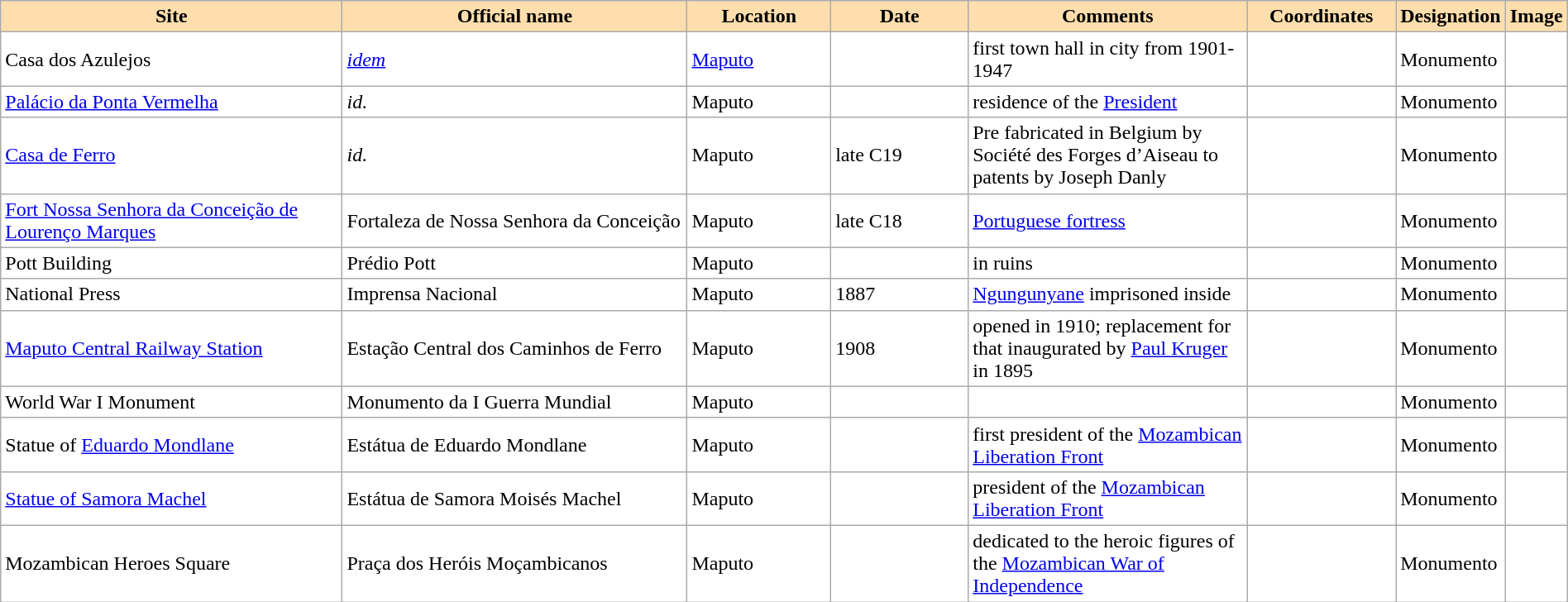<table class="wikitable sortable"  style="width:100%; background:#fff;">
<tr>
<th width="25%" align="left" style="background:#ffdead;">Site</th>
<th width="25%" align="left" style="background:#ffdead;">Official name</th>
<th width="10%" align="left" style="background:#ffdead;">Location</th>
<th width="10%" align="left" style="background:#ffdead;">Date</th>
<th width="20%" align="left" style="background:#ffdead;">Comments</th>
<th width="15%" align="left" style="background:#ffdead;">Coordinates</th>
<th width="10%" align="left" style="background:#ffdead;">Designation</th>
<th width="10%" align="left" style="background:#ffdead;" class="unsortable">Image</th>
</tr>
<tr>
<td>Casa dos Azulejos</td>
<td><em><a href='#'>idem</a></em></td>
<td><a href='#'>Maputo</a></td>
<td></td>
<td>first town hall in city from 1901-1947</td>
<td></td>
<td>Monumento</td>
<td></td>
</tr>
<tr>
<td><a href='#'>Palácio da Ponta Vermelha</a></td>
<td><em>id.</em></td>
<td>Maputo</td>
<td></td>
<td>residence of the <a href='#'>President</a></td>
<td></td>
<td>Monumento</td>
<td></td>
</tr>
<tr>
<td><a href='#'>Casa de Ferro</a></td>
<td><em>id.</em></td>
<td>Maputo</td>
<td>late C19</td>
<td>Pre fabricated in Belgium by Société des Forges d’Aiseau to patents by Joseph Danly</td>
<td></td>
<td>Monumento</td>
<td></td>
</tr>
<tr>
<td><a href='#'>Fort Nossa Senhora da Conceição de Lourenço Marques</a></td>
<td>Fortaleza de Nossa Senhora da Conceição</td>
<td>Maputo</td>
<td>late C18</td>
<td><a href='#'>Portuguese fortress</a></td>
<td></td>
<td>Monumento</td>
<td></td>
</tr>
<tr>
<td>Pott Building</td>
<td>Prédio Pott</td>
<td>Maputo</td>
<td></td>
<td>in ruins</td>
<td></td>
<td>Monumento</td>
<td></td>
</tr>
<tr>
<td>National Press</td>
<td>Imprensa Nacional</td>
<td>Maputo</td>
<td>1887</td>
<td><a href='#'>Ngungunyane</a> imprisoned inside</td>
<td></td>
<td>Monumento</td>
<td></td>
</tr>
<tr>
<td><a href='#'>Maputo Central Railway Station</a></td>
<td>Estação Central dos Caminhos de Ferro</td>
<td>Maputo</td>
<td>1908</td>
<td>opened in 1910; replacement for that inaugurated by <a href='#'>Paul Kruger</a> in 1895</td>
<td></td>
<td>Monumento</td>
<td></td>
</tr>
<tr>
<td>World War I Monument</td>
<td>Monumento da I Guerra Mundial</td>
<td>Maputo</td>
<td></td>
<td></td>
<td></td>
<td>Monumento</td>
<td></td>
</tr>
<tr>
<td>Statue of <a href='#'>Eduardo Mondlane</a></td>
<td>Estátua de Eduardo Mondlane</td>
<td>Maputo</td>
<td></td>
<td>first president of the <a href='#'>Mozambican Liberation Front</a></td>
<td></td>
<td>Monumento</td>
<td></td>
</tr>
<tr>
<td><a href='#'>Statue of Samora Machel</a></td>
<td>Estátua de Samora Moisés Machel</td>
<td>Maputo</td>
<td></td>
<td>president of the <a href='#'>Mozambican Liberation Front</a></td>
<td></td>
<td>Monumento</td>
<td></td>
</tr>
<tr>
<td>Mozambican Heroes Square</td>
<td>Praça dos Heróis Moçambicanos</td>
<td>Maputo</td>
<td></td>
<td>dedicated to the heroic figures of the <a href='#'>Mozambican War of Independence</a></td>
<td></td>
<td>Monumento</td>
<td></td>
</tr>
</table>
